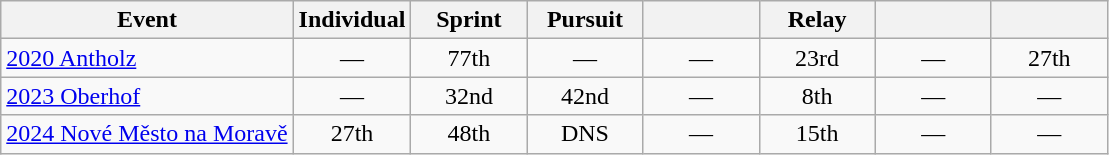<table class="wikitable" style="text-align: center;">
<tr ">
<th>Event</th>
<th style="width:70px;">Individual</th>
<th style="width:70px;">Sprint</th>
<th style="width:70px;">Pursuit</th>
<th style="width:70px;"></th>
<th style="width:70px;">Relay</th>
<th style="width:70px;"></th>
<th style="width:70px;"></th>
</tr>
<tr>
<td align=left> <a href='#'>2020 Antholz</a></td>
<td>—</td>
<td>77th</td>
<td>—</td>
<td>—</td>
<td>23rd</td>
<td>—</td>
<td>27th</td>
</tr>
<tr>
<td align=left> <a href='#'>2023 Oberhof</a></td>
<td>—</td>
<td>32nd</td>
<td>42nd</td>
<td>—</td>
<td>8th</td>
<td>—</td>
<td>—</td>
</tr>
<tr>
<td align=left> <a href='#'>2024 Nové Město na Moravě</a></td>
<td>27th</td>
<td>48th</td>
<td>DNS</td>
<td>—</td>
<td>15th</td>
<td>—</td>
<td>—</td>
</tr>
</table>
